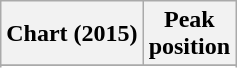<table class="wikitable sortable plainrowheaders" style="text-align:center">
<tr>
<th scope="col">Chart (2015)</th>
<th scope="col">Peak<br>position</th>
</tr>
<tr>
</tr>
<tr>
</tr>
<tr>
</tr>
<tr>
</tr>
<tr>
</tr>
<tr>
</tr>
<tr>
</tr>
<tr>
</tr>
<tr>
</tr>
<tr>
</tr>
<tr>
</tr>
<tr>
</tr>
<tr>
</tr>
<tr>
</tr>
</table>
